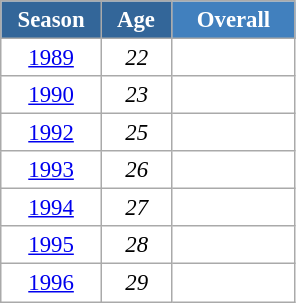<table class="wikitable" style="font-size:95%; text-align:center; border:grey solid 1px; border-collapse:collapse; background:#ffffff;">
<tr>
<th style="background-color:#369; color:white; width:60px;"> Season </th>
<th style="background-color:#369; color:white; width:40px;"> Age </th>
<th style="background-color:#4180be; color:white; width:75px;">Overall</th>
</tr>
<tr>
<td><a href='#'>1989</a></td>
<td><em>22</em></td>
<td></td>
</tr>
<tr>
<td><a href='#'>1990</a></td>
<td><em>23</em></td>
<td></td>
</tr>
<tr>
<td><a href='#'>1992</a></td>
<td><em>25</em></td>
<td></td>
</tr>
<tr>
<td><a href='#'>1993</a></td>
<td><em>26</em></td>
<td></td>
</tr>
<tr>
<td><a href='#'>1994</a></td>
<td><em>27</em></td>
<td></td>
</tr>
<tr>
<td><a href='#'>1995</a></td>
<td><em>28</em></td>
<td></td>
</tr>
<tr>
<td><a href='#'>1996</a></td>
<td><em>29</em></td>
<td></td>
</tr>
</table>
